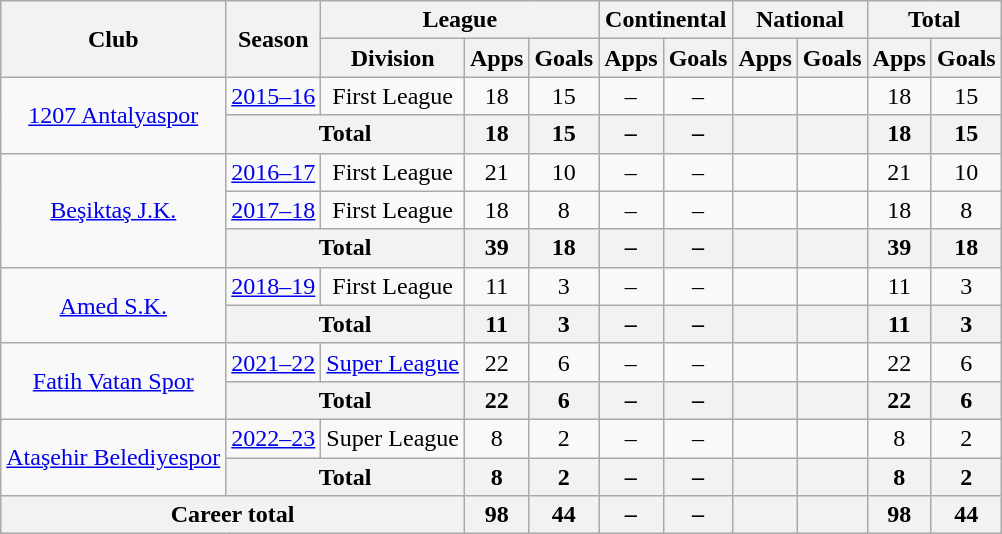<table class="wikitable" style="text-align: center;">
<tr>
<th rowspan="2">Club</th>
<th rowspan="2">Season</th>
<th colspan="3">League</th>
<th colspan="2">Continental</th>
<th colspan="2">National</th>
<th colspan="2">Total</th>
</tr>
<tr>
<th>Division</th>
<th>Apps</th>
<th>Goals</th>
<th>Apps</th>
<th>Goals</th>
<th>Apps</th>
<th>Goals</th>
<th>Apps</th>
<th>Goals</th>
</tr>
<tr>
<td rowspan=2><a href='#'>1207 Antalyaspor</a></td>
<td><a href='#'>2015–16</a></td>
<td>First League</td>
<td>18</td>
<td>15</td>
<td>–</td>
<td>–</td>
<td></td>
<td></td>
<td>18</td>
<td>15</td>
</tr>
<tr>
<th colspan="2">Total</th>
<th>18</th>
<th>15</th>
<th>–</th>
<th>–</th>
<th></th>
<th></th>
<th>18</th>
<th>15</th>
</tr>
<tr>
<td rowspan=3><a href='#'>Beşiktaş J.K.</a></td>
<td><a href='#'>2016–17</a></td>
<td>First League</td>
<td>21</td>
<td>10</td>
<td>–</td>
<td>–</td>
<td></td>
<td></td>
<td>21</td>
<td>10</td>
</tr>
<tr>
<td><a href='#'>2017–18</a></td>
<td>First League</td>
<td>18</td>
<td>8</td>
<td>–</td>
<td>–</td>
<td></td>
<td></td>
<td>18</td>
<td>8</td>
</tr>
<tr>
<th colspan="2">Total</th>
<th>39</th>
<th>18</th>
<th>–</th>
<th>–</th>
<th></th>
<th></th>
<th>39</th>
<th>18</th>
</tr>
<tr>
<td rowspan=2><a href='#'>Amed S.K.</a></td>
<td><a href='#'>2018–19</a></td>
<td>First League</td>
<td>11</td>
<td>3</td>
<td>–</td>
<td>–</td>
<td></td>
<td></td>
<td>11</td>
<td>3</td>
</tr>
<tr>
<th colspan="2">Total</th>
<th>11</th>
<th>3</th>
<th>–</th>
<th>–</th>
<th></th>
<th></th>
<th>11</th>
<th>3</th>
</tr>
<tr>
<td rowspan=2><a href='#'>Fatih Vatan Spor</a></td>
<td><a href='#'>2021–22</a></td>
<td><a href='#'>Super League</a></td>
<td>22</td>
<td>6</td>
<td>–</td>
<td>–</td>
<td></td>
<td></td>
<td>22</td>
<td>6</td>
</tr>
<tr>
<th colspan=2>Total</th>
<th>22</th>
<th>6</th>
<th>–</th>
<th>–</th>
<th></th>
<th></th>
<th>22</th>
<th>6</th>
</tr>
<tr>
<td rowspan=2><a href='#'>Ataşehir Belediyespor</a></td>
<td><a href='#'>2022–23</a></td>
<td>Super League</td>
<td>8</td>
<td>2</td>
<td>–</td>
<td>–</td>
<td></td>
<td></td>
<td>8</td>
<td>2</td>
</tr>
<tr>
<th colspan=2>Total</th>
<th>8</th>
<th>2</th>
<th>–</th>
<th>–</th>
<th></th>
<th></th>
<th>8</th>
<th>2</th>
</tr>
<tr>
<th colspan="3">Career total</th>
<th>98</th>
<th>44</th>
<th>–</th>
<th>–</th>
<th></th>
<th></th>
<th>98</th>
<th>44</th>
</tr>
</table>
